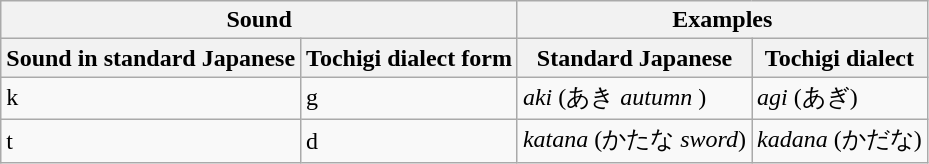<table class="wikitable">
<tr>
<th colspan="2">Sound</th>
<th colspan="2">Examples</th>
</tr>
<tr>
<th>Sound in standard Japanese</th>
<th>Tochigi dialect form</th>
<th>Standard Japanese</th>
<th>Tochigi dialect</th>
</tr>
<tr>
<td>k</td>
<td>g</td>
<td><em>aki</em>  (あき <em>autumn</em> )</td>
<td><em>agi</em> (あぎ)</td>
</tr>
<tr>
<td>t</td>
<td>d</td>
<td><em>katana</em> (かたな <em>sword</em>)</td>
<td><em>kadana</em> (かだな)</td>
</tr>
</table>
